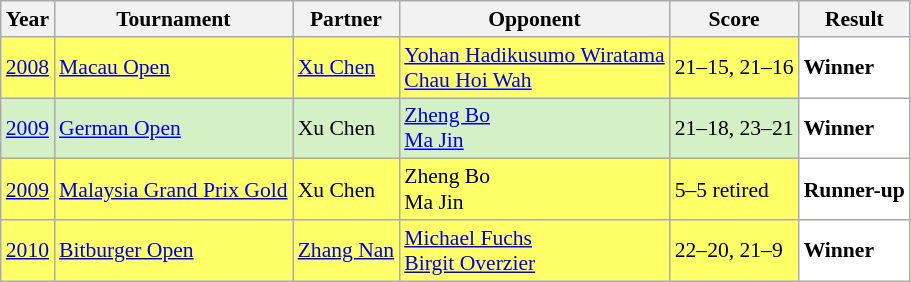<table class="sortable wikitable" style="font-size: 90%;">
<tr>
<th>Year</th>
<th>Tournament</th>
<th>Partner</th>
<th>Opponent</th>
<th>Score</th>
<th>Result</th>
</tr>
<tr style="background:#FFFF67">
<td align="center"><a href='#'>2008</a></td>
<td align="left"><a href='#'>Macau Open</a></td>
<td align="left"> <a href='#'>Xu Chen</a></td>
<td align="left"> <a href='#'>Yohan Hadikusumo Wiratama</a> <br>  <a href='#'>Chau Hoi Wah</a></td>
<td align="left">21–15, 21–16</td>
<td style="text-align:left; background:white"> <strong>Winner</strong></td>
</tr>
<tr style="background:#D4F1C5">
<td align="center"><a href='#'>2009</a></td>
<td align="left"><a href='#'>German Open</a></td>
<td align="left"> Xu Chen</td>
<td align="left"> <a href='#'>Zheng Bo</a> <br>  <a href='#'>Ma Jin</a></td>
<td align="left">21–18, 23–21</td>
<td style="text-align:left; background:white"> <strong>Winner</strong></td>
</tr>
<tr style="background:#FFFF67">
<td align="center"><a href='#'>2009</a></td>
<td align="left"><a href='#'>Malaysia Grand Prix Gold</a></td>
<td align="left"> Xu Chen</td>
<td align="left"> Zheng Bo <br>  Ma Jin</td>
<td align="left">5–5 retired</td>
<td style="text-align:left; background:white"> <strong>Runner-up</strong></td>
</tr>
<tr style="background:#FFFF67">
<td align="center"><a href='#'>2010</a></td>
<td align="left"><a href='#'>Bitburger Open</a></td>
<td align="left"> <a href='#'>Zhang Nan</a></td>
<td align="left"> <a href='#'>Michael Fuchs</a> <br>  <a href='#'>Birgit Overzier</a></td>
<td align="left">22–20, 21–9</td>
<td style="text-align:left; background:white"> <strong>Winner</strong></td>
</tr>
</table>
